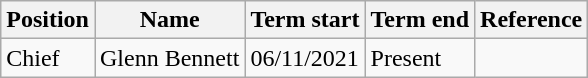<table class="wikitable">
<tr>
<th>Position</th>
<th>Name</th>
<th>Term start</th>
<th>Term end</th>
<th>Reference</th>
</tr>
<tr>
<td>Chief</td>
<td>Glenn Bennett</td>
<td>06/11/2021</td>
<td>Present</td>
<td></td>
</tr>
</table>
